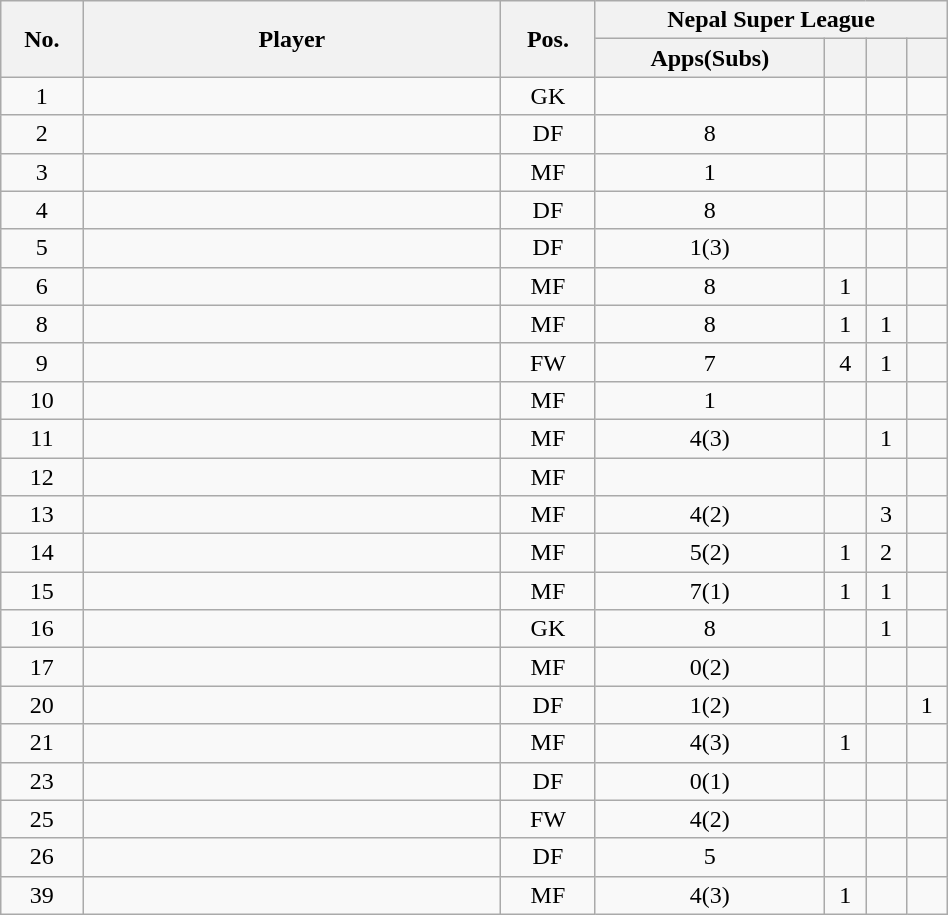<table class="wikitable sortable alternance" style="text-align:center;width:50%">
<tr>
<th rowspan="2" style="width:5px">No.</th>
<th rowspan="2" style="width:150px">Player</th>
<th rowspan="2" style="width:5px">Pos.</th>
<th colspan="4">Nepal Super League</th>
</tr>
<tr style="text-align:center">
<th width="5">Apps(Subs)</th>
<th width="5"></th>
<th width="5"></th>
<th width="5"></th>
</tr>
<tr>
<td>1</td>
<td> </td>
<td>GK</td>
<td></td>
<td></td>
<td></td>
<td></td>
</tr>
<tr>
<td>2</td>
<td> </td>
<td>DF</td>
<td>8</td>
<td></td>
<td></td>
<td></td>
</tr>
<tr>
<td>3</td>
<td> </td>
<td>MF</td>
<td>1</td>
<td></td>
<td></td>
<td></td>
</tr>
<tr>
<td>4</td>
<td> </td>
<td>DF</td>
<td>8</td>
<td></td>
<td></td>
<td></td>
</tr>
<tr>
<td>5</td>
<td> </td>
<td>DF</td>
<td>1(3)</td>
<td></td>
<td></td>
<td></td>
</tr>
<tr>
<td>6</td>
<td> </td>
<td>MF</td>
<td>8</td>
<td>1</td>
<td></td>
<td></td>
</tr>
<tr>
<td>8</td>
<td> </td>
<td>MF</td>
<td>8</td>
<td>1</td>
<td>1</td>
<td></td>
</tr>
<tr>
<td>9</td>
<td> </td>
<td>FW</td>
<td>7</td>
<td>4</td>
<td>1</td>
<td></td>
</tr>
<tr>
<td>10</td>
<td> </td>
<td>MF</td>
<td>1</td>
<td></td>
<td></td>
<td></td>
</tr>
<tr>
<td>11</td>
<td> </td>
<td>MF</td>
<td>4(3)</td>
<td></td>
<td>1</td>
<td></td>
</tr>
<tr>
<td>12</td>
<td> </td>
<td>MF</td>
<td></td>
<td></td>
<td></td>
<td></td>
</tr>
<tr>
<td>13</td>
<td> </td>
<td>MF</td>
<td>4(2)</td>
<td></td>
<td>3</td>
<td></td>
</tr>
<tr>
<td>14</td>
<td> </td>
<td>MF</td>
<td>5(2)</td>
<td>1</td>
<td>2</td>
<td></td>
</tr>
<tr>
<td>15</td>
<td> </td>
<td>MF</td>
<td>7(1)</td>
<td>1</td>
<td>1</td>
<td></td>
</tr>
<tr>
<td>16</td>
<td> </td>
<td>GK</td>
<td>8</td>
<td></td>
<td>1</td>
<td></td>
</tr>
<tr>
<td>17</td>
<td> </td>
<td>MF</td>
<td>0(2)</td>
<td></td>
<td></td>
<td></td>
</tr>
<tr>
<td>20</td>
<td> </td>
<td>DF</td>
<td>1(2)</td>
<td></td>
<td></td>
<td>1</td>
</tr>
<tr>
<td>21</td>
<td> </td>
<td>MF</td>
<td>4(3)</td>
<td>1</td>
<td></td>
<td></td>
</tr>
<tr>
<td>23</td>
<td> </td>
<td>DF</td>
<td>0(1)</td>
<td></td>
<td></td>
<td></td>
</tr>
<tr>
<td>25</td>
<td> </td>
<td>FW</td>
<td>4(2)</td>
<td></td>
<td></td>
<td></td>
</tr>
<tr>
<td>26</td>
<td> </td>
<td>DF</td>
<td>5</td>
<td></td>
<td></td>
<td></td>
</tr>
<tr>
<td>39</td>
<td> </td>
<td>MF</td>
<td>4(3)</td>
<td>1</td>
<td></td>
<td></td>
</tr>
</table>
